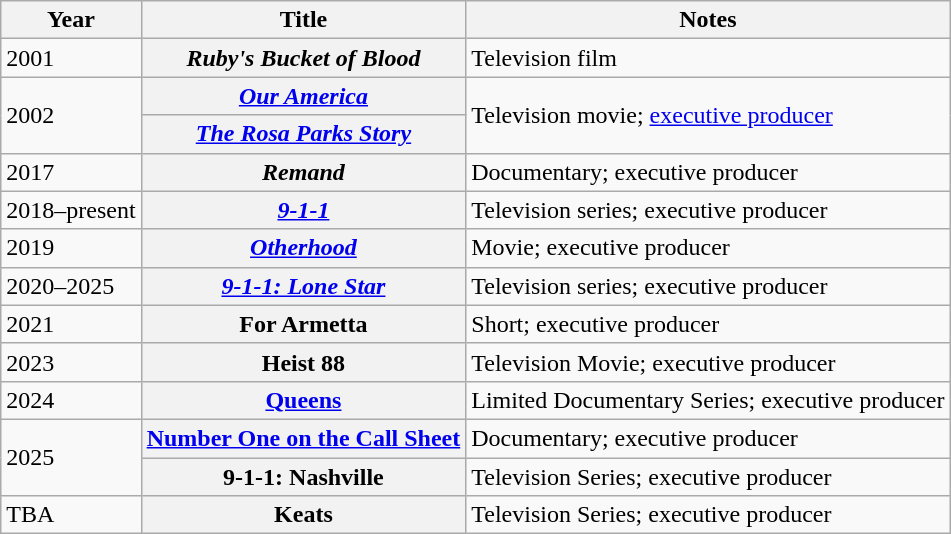<table class="wikitable plainrowheaders sortable">
<tr>
<th scope="col">Year</th>
<th scope="col">Title</th>
<th scope="col" class="unsortable">Notes</th>
</tr>
<tr>
<td>2001</td>
<th scope="row"><em>Ruby's Bucket of Blood</em></th>
<td>Television film</td>
</tr>
<tr>
<td rowspan=2>2002</td>
<th scope="row"><em><a href='#'>Our America</a></em></th>
<td rowspan=2>Television movie; <a href='#'>executive producer</a></td>
</tr>
<tr>
<th scope="row"><em><a href='#'>The Rosa Parks Story</a></em></th>
</tr>
<tr>
<td>2017</td>
<th scope="row"><em>Remand</em></th>
<td>Documentary; executive producer</td>
</tr>
<tr>
<td>2018–present</td>
<th scope="row"><em><a href='#'>9-1-1</a></em></th>
<td>Television series; executive producer</td>
</tr>
<tr>
<td>2019</td>
<th scope="row"><em><a href='#'>Otherhood</a></em></th>
<td>Movie; executive producer</td>
</tr>
<tr>
<td>2020–2025</td>
<th scope="row"><em><a href='#'>9-1-1: Lone Star</a></em></th>
<td>Television series; executive producer</td>
</tr>
<tr>
<td>2021</td>
<th scope="row">For Armetta</th>
<td>Short; executive producer</td>
</tr>
<tr>
<td>2023</td>
<th scope="row">Heist 88</th>
<td>Television Movie; executive producer</td>
</tr>
<tr>
<td>2024</td>
<th scope="row"><a href='#'>Queens</a></th>
<td>Limited Documentary Series; executive producer</td>
</tr>
<tr>
<td rowspan=2>2025</td>
<th scope="row"><a href='#'>Number One on the Call Sheet</a></th>
<td>Documentary; executive producer</td>
</tr>
<tr>
<th scope="row">9-1-1: Nashville</th>
<td>Television Series; executive producer</td>
</tr>
<tr>
<td>TBA</td>
<th scope="row">Keats</th>
<td>Television Series; executive producer</td>
</tr>
</table>
